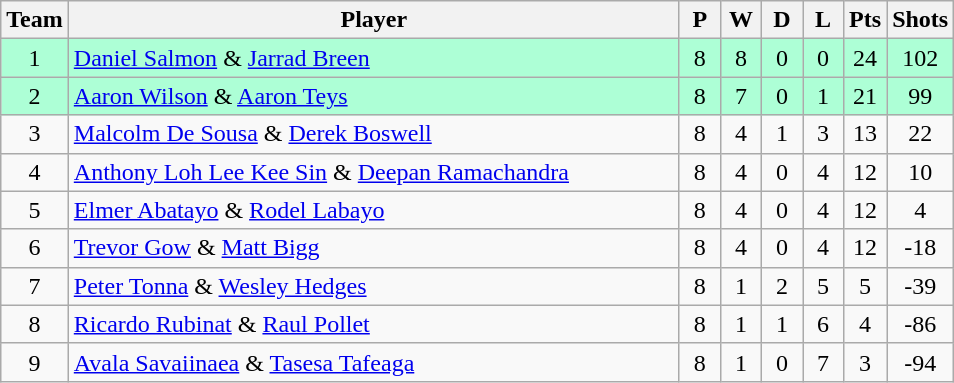<table class="wikitable" style="font-size: 100%">
<tr>
<th width=20>Team</th>
<th width=400>Player</th>
<th width=20>P</th>
<th width=20>W</th>
<th width=20>D</th>
<th width=20>L</th>
<th width=20>Pts</th>
<th width=20>Shots</th>
</tr>
<tr align=center align=center style="background: #ADFFD6;">
<td>1</td>
<td align="left"> <a href='#'>Daniel Salmon</a> & <a href='#'>Jarrad Breen</a></td>
<td>8</td>
<td>8</td>
<td>0</td>
<td>0</td>
<td>24</td>
<td>102</td>
</tr>
<tr align=center align=center style="background: #ADFFD6;">
<td>2</td>
<td align="left"> <a href='#'>Aaron Wilson</a> & <a href='#'>Aaron Teys</a></td>
<td>8</td>
<td>7</td>
<td>0</td>
<td>1</td>
<td>21</td>
<td>99</td>
</tr>
<tr align=center>
<td>3</td>
<td align="left"> <a href='#'>Malcolm De Sousa</a> & <a href='#'>Derek Boswell</a></td>
<td>8</td>
<td>4</td>
<td>1</td>
<td>3</td>
<td>13</td>
<td>22</td>
</tr>
<tr align=center>
<td>4</td>
<td align="left"> <a href='#'>Anthony Loh Lee Kee Sin</a> & <a href='#'>Deepan Ramachandra</a></td>
<td>8</td>
<td>4</td>
<td>0</td>
<td>4</td>
<td>12</td>
<td>10</td>
</tr>
<tr align=center>
<td>5</td>
<td align="left"> <a href='#'>Elmer Abatayo</a> & <a href='#'>Rodel Labayo</a></td>
<td>8</td>
<td>4</td>
<td>0</td>
<td>4</td>
<td>12</td>
<td>4</td>
</tr>
<tr align=center>
<td>6</td>
<td align="left"> <a href='#'>Trevor Gow</a> & <a href='#'>Matt Bigg</a></td>
<td>8</td>
<td>4</td>
<td>0</td>
<td>4</td>
<td>12</td>
<td>-18</td>
</tr>
<tr align=center>
<td>7</td>
<td align="left"> <a href='#'>Peter Tonna</a> & <a href='#'>Wesley Hedges</a></td>
<td>8</td>
<td>1</td>
<td>2</td>
<td>5</td>
<td>5</td>
<td>-39</td>
</tr>
<tr align=center>
<td>8</td>
<td align="left"> <a href='#'>Ricardo Rubinat</a> & <a href='#'>Raul Pollet</a></td>
<td>8</td>
<td>1</td>
<td>1</td>
<td>6</td>
<td>4</td>
<td>-86</td>
</tr>
<tr align=center>
<td>9</td>
<td align="left"> <a href='#'>Avala Savaiinaea</a> & <a href='#'>Tasesa Tafeaga</a></td>
<td>8</td>
<td>1</td>
<td>0</td>
<td>7</td>
<td>3</td>
<td>-94</td>
</tr>
</table>
